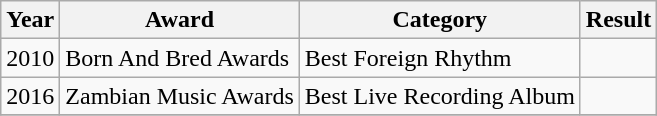<table class="wikitable">
<tr>
<th>Year</th>
<th>Award</th>
<th>Category</th>
<th>Result</th>
</tr>
<tr>
<td>2010</td>
<td>Born And Bred Awards</td>
<td>Best Foreign Rhythm</td>
<td></td>
</tr>
<tr>
<td>2016</td>
<td>Zambian Music Awards</td>
<td>Best Live Recording Album</td>
<td></td>
</tr>
<tr>
</tr>
</table>
